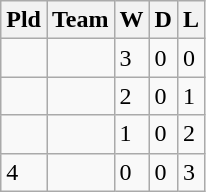<table class="wikitable">
<tr>
<th>Pld</th>
<th>Team</th>
<th>W</th>
<th>D</th>
<th>L</th>
</tr>
<tr>
<td></td>
<td></td>
<td>3</td>
<td>0</td>
<td>0</td>
</tr>
<tr>
<td></td>
<td></td>
<td>2</td>
<td>0</td>
<td>1</td>
</tr>
<tr>
<td></td>
<td></td>
<td>1</td>
<td>0</td>
<td>2</td>
</tr>
<tr>
<td>4</td>
<td></td>
<td>0</td>
<td>0</td>
<td>3</td>
</tr>
</table>
